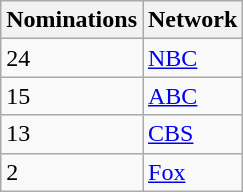<table class="wikitable">
<tr>
<th>Nominations</th>
<th>Network</th>
</tr>
<tr>
<td>24</td>
<td><a href='#'>NBC</a></td>
</tr>
<tr>
<td>15</td>
<td><a href='#'>ABC</a></td>
</tr>
<tr>
<td>13</td>
<td><a href='#'>CBS</a></td>
</tr>
<tr>
<td>2</td>
<td><a href='#'>Fox</a></td>
</tr>
</table>
